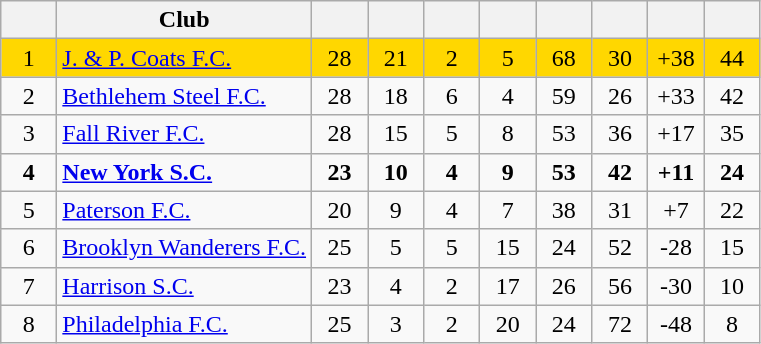<table class="wikitable" style="text-align:center">
<tr>
<th width=30></th>
<th>Club</th>
<th width=30></th>
<th width=30></th>
<th width=30></th>
<th width=30></th>
<th width=30></th>
<th width=30></th>
<th width=30></th>
<th width=30></th>
</tr>
<tr bgcolor="gold">
<td>1</td>
<td align=left><a href='#'>J. & P. Coats F.C.</a></td>
<td>28</td>
<td>21</td>
<td>2</td>
<td>5</td>
<td>68</td>
<td>30</td>
<td>+38</td>
<td>44</td>
</tr>
<tr>
<td>2</td>
<td align=left><a href='#'>Bethlehem Steel F.C.</a></td>
<td>28</td>
<td>18</td>
<td>6</td>
<td>4</td>
<td>59</td>
<td>26</td>
<td>+33</td>
<td>42</td>
</tr>
<tr>
<td>3</td>
<td align=left><a href='#'>Fall River F.C.</a></td>
<td>28</td>
<td>15</td>
<td>5</td>
<td>8</td>
<td>53</td>
<td>36</td>
<td>+17</td>
<td>35</td>
</tr>
<tr>
<td><strong>4</strong></td>
<td align=left><strong><a href='#'>New York S.C.</a></strong></td>
<td><strong>23</strong></td>
<td><strong>10</strong></td>
<td><strong>4</strong></td>
<td><strong>9</strong></td>
<td><strong>53</strong></td>
<td><strong>42</strong></td>
<td><strong>+11</strong></td>
<td><strong>24</strong></td>
</tr>
<tr>
<td>5</td>
<td align=left><a href='#'>Paterson F.C.</a></td>
<td>20</td>
<td>9</td>
<td>4</td>
<td>7</td>
<td>38</td>
<td>31</td>
<td>+7</td>
<td>22</td>
</tr>
<tr>
<td>6</td>
<td align=left><a href='#'>Brooklyn Wanderers F.C.</a></td>
<td>25</td>
<td>5</td>
<td>5</td>
<td>15</td>
<td>24</td>
<td>52</td>
<td>-28</td>
<td>15</td>
</tr>
<tr>
<td>7</td>
<td align=left><a href='#'>Harrison S.C.</a></td>
<td>23</td>
<td>4</td>
<td>2</td>
<td>17</td>
<td>26</td>
<td>56</td>
<td>-30</td>
<td>10</td>
</tr>
<tr>
<td>8</td>
<td align=left><a href='#'>Philadelphia F.C.</a></td>
<td>25</td>
<td>3</td>
<td>2</td>
<td>20</td>
<td>24</td>
<td>72</td>
<td>-48</td>
<td>8</td>
</tr>
</table>
